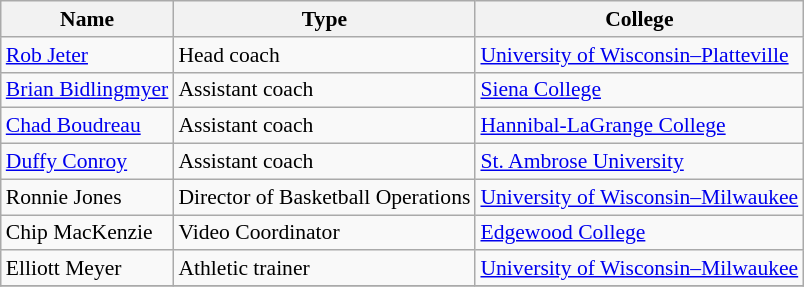<table class="wikitable" style="font-size: 90%;">
<tr>
<th>Name</th>
<th>Type</th>
<th>College</th>
</tr>
<tr>
<td><a href='#'>Rob Jeter</a></td>
<td>Head coach</td>
<td><a href='#'>University of Wisconsin–Platteville</a></td>
</tr>
<tr>
<td><a href='#'>Brian Bidlingmyer</a></td>
<td>Assistant coach</td>
<td><a href='#'>Siena College</a></td>
</tr>
<tr>
<td><a href='#'>Chad Boudreau</a></td>
<td>Assistant coach</td>
<td><a href='#'>Hannibal-LaGrange College</a></td>
</tr>
<tr>
<td><a href='#'>Duffy Conroy</a></td>
<td>Assistant coach</td>
<td><a href='#'>St. Ambrose University</a></td>
</tr>
<tr>
<td>Ronnie Jones</td>
<td>Director of Basketball Operations</td>
<td><a href='#'>University of Wisconsin–Milwaukee</a></td>
</tr>
<tr>
<td>Chip MacKenzie</td>
<td>Video Coordinator</td>
<td><a href='#'>Edgewood College</a></td>
</tr>
<tr>
<td>Elliott Meyer</td>
<td>Athletic trainer</td>
<td><a href='#'>University of Wisconsin–Milwaukee</a></td>
</tr>
<tr>
</tr>
</table>
